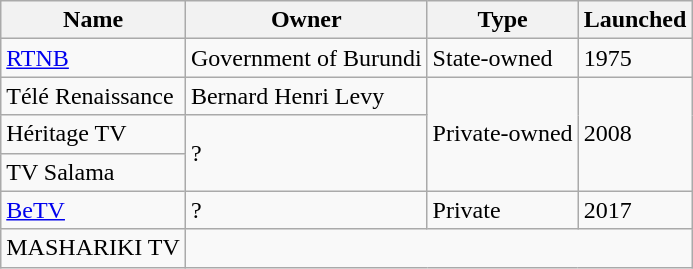<table class="wikitable">
<tr>
<th>Name</th>
<th>Owner</th>
<th>Type</th>
<th>Launched</th>
</tr>
<tr>
<td><a href='#'>RTNB</a></td>
<td>Government of Burundi</td>
<td>State-owned</td>
<td>1975</td>
</tr>
<tr>
<td>Télé Renaissance</td>
<td>Bernard Henri Levy</td>
<td rowspan="3">Private-owned</td>
<td rowspan="3">2008</td>
</tr>
<tr>
<td>Héritage TV</td>
<td rowspan="2">?</td>
</tr>
<tr>
<td>TV Salama</td>
</tr>
<tr>
<td><a href='#'>BeTV</a></td>
<td>?</td>
<td>Private</td>
<td>2017</td>
</tr>
<tr>
<td>MASHARIKI TV</td>
</tr>
</table>
